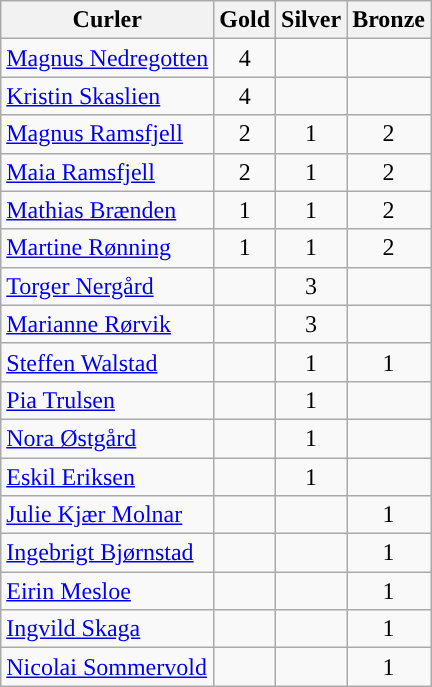<table class="wikitable" style="text-align:center;">
<tr>
<th scope="col">Curler</th>
<th scope="col">Gold</th>
<th scope="col">Silver</th>
<th scope="col">Bronze</th>
</tr>
<tr>
<td align="left"><a href='#'>Magnus Nedregotten</a></td>
<td>4</td>
<td></td>
<td></td>
</tr>
<tr>
<td align="left"><a href='#'>Kristin Skaslien</a></td>
<td>4</td>
<td></td>
<td></td>
</tr>
<tr>
<td align="left"><a href='#'>Magnus Ramsfjell</a></td>
<td>2</td>
<td>1</td>
<td>2</td>
</tr>
<tr>
<td align="left"><a href='#'>Maia Ramsfjell</a></td>
<td>2</td>
<td>1</td>
<td>2</td>
</tr>
<tr>
<td align="left"><a href='#'>Mathias Brænden</a></td>
<td>1</td>
<td>1</td>
<td>2</td>
</tr>
<tr>
<td align="left"><a href='#'>Martine Rønning</a></td>
<td>1</td>
<td>1</td>
<td>2</td>
</tr>
<tr>
<td align="left"><a href='#'>Torger Nergård</a></td>
<td></td>
<td>3</td>
<td></td>
</tr>
<tr>
<td align="left"><a href='#'>Marianne Rørvik</a></td>
<td></td>
<td>3</td>
<td></td>
</tr>
<tr>
<td align="left"><a href='#'>Steffen Walstad</a></td>
<td></td>
<td>1</td>
<td>1</td>
</tr>
<tr>
<td align="left"><a href='#'>Pia Trulsen</a></td>
<td></td>
<td>1</td>
<td></td>
</tr>
<tr>
<td align="left"><a href='#'>Nora Østgård</a></td>
<td></td>
<td>1</td>
<td></td>
</tr>
<tr>
<td align="left"><a href='#'>Eskil Eriksen</a></td>
<td></td>
<td>1</td>
<td></td>
</tr>
<tr>
<td align="left"><a href='#'>Julie Kjær Molnar</a></td>
<td></td>
<td></td>
<td>1</td>
</tr>
<tr>
<td align="left"><a href='#'>Ingebrigt Bjørnstad</a></td>
<td></td>
<td></td>
<td>1</td>
</tr>
<tr>
<td align="left"><a href='#'>Eirin Mesloe</a></td>
<td></td>
<td></td>
<td>1</td>
</tr>
<tr>
<td align="left"><a href='#'>Ingvild Skaga</a></td>
<td></td>
<td></td>
<td>1</td>
</tr>
<tr>
<td align="left"><a href='#'>Nicolai Sommervold</a></td>
<td></td>
<td></td>
<td>1<br></td>
</tr>
</table>
